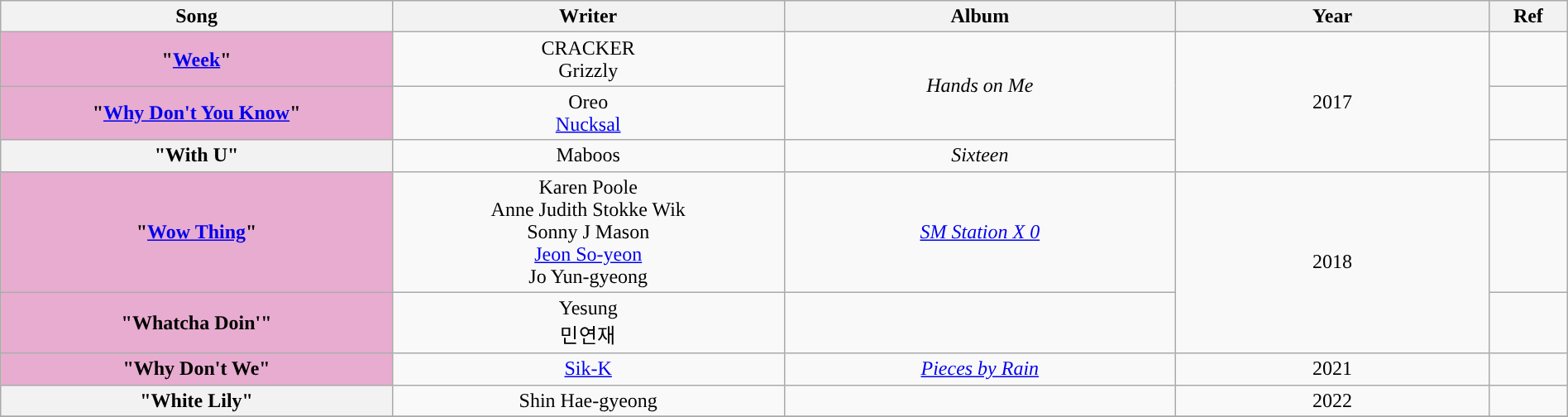<table class="wikitable" style="text-align:center; width:100%">
<tr>
<th style="width:25%">Song</th>
<th style="width:25%">Writer</th>
<th style="width:25%">Album</th>
<th style="width:20%">Year</th>
<th style="width:5%">Ref</th>
</tr>
<tr>
<th scope="row" style="background-color:#E7ACCF">"<a href='#'>Week</a>" </th>
<td>CRACKER<br>Grizzly</td>
<td rowspan="2"><em>Hands on Me</em></td>
<td rowspan="3">2017</td>
<td></td>
</tr>
<tr>
<th scope="row" style="background-color:#E7ACCF">"<a href='#'>Why Don't You Know</a>"   </th>
<td>Oreo<br><a href='#'>Nucksal</a></td>
<td></td>
</tr>
<tr>
<th scope="row">"With U"<br></th>
<td>Maboos</td>
<td><em>Sixteen</em></td>
<td></td>
</tr>
<tr>
<th scope="row" style="background-color:#E7ACCF">"<a href='#'>Wow Thing</a>"<br> </th>
<td>Karen Poole<br>Anne Judith Stokke Wik<br>Sonny J Mason<br><a href='#'>Jeon So-yeon</a><br>Jo Yun-gyeong</td>
<td><em><a href='#'>SM Station X 0</a></em></td>
<td rowspan="2">2018</td>
<td></td>
</tr>
<tr>
<th scope="row" style="background-color:#E7ACCF">"Whatcha Doin'"<br> </th>
<td>Yesung<br>민연재</td>
<td></td>
<td></td>
</tr>
<tr>
<th scope="row" style="background-color:#E7ACCF">"Why Don't We"<br> </th>
<td><a href='#'>Sik-K</a></td>
<td><em><a href='#'>Pieces by Rain</a></em></td>
<td>2021</td>
<td></td>
</tr>
<tr>
<th scope="row">"White Lily" <br></th>
<td>Shin Hae-gyeong</td>
<td></td>
<td>2022</td>
<td></td>
</tr>
<tr>
</tr>
</table>
